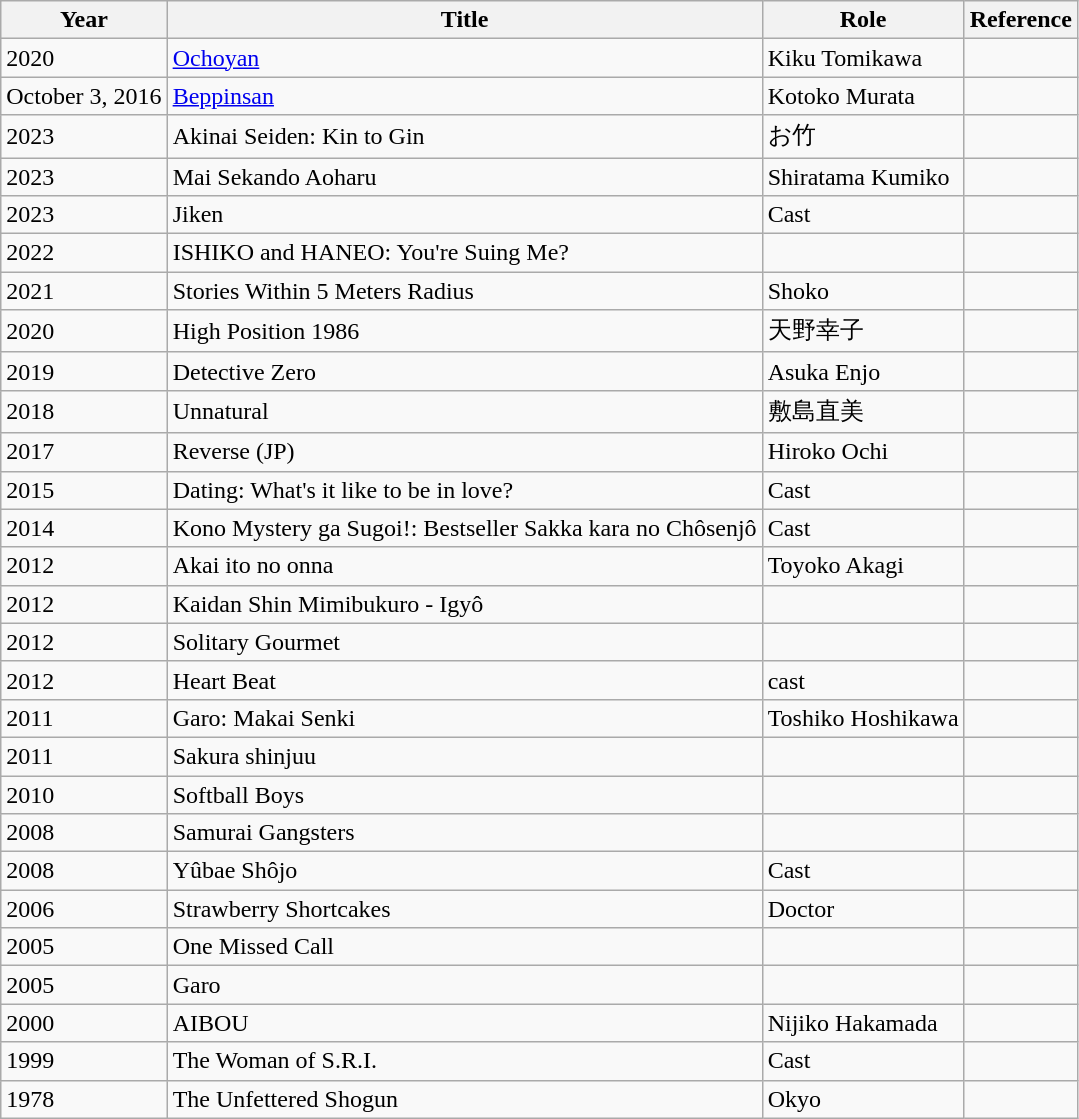<table class="wikitable">
<tr>
<th>Year</th>
<th>Title</th>
<th>Role</th>
<th>Reference</th>
</tr>
<tr>
<td>2020</td>
<td><a href='#'>Ochoyan</a></td>
<td>Kiku Tomikawa</td>
<td></td>
</tr>
<tr>
<td>October 3, 2016</td>
<td><a href='#'>Beppinsan</a></td>
<td>Kotoko Murata</td>
<td></td>
</tr>
<tr>
<td>2023</td>
<td>Akinai Seiden: Kin to Gin</td>
<td>お竹</td>
<td></td>
</tr>
<tr>
<td>2023</td>
<td>Mai Sekando Aoharu</td>
<td>Shiratama Kumiko</td>
<td></td>
</tr>
<tr>
<td>2023</td>
<td>Jiken</td>
<td>Cast</td>
<td></td>
</tr>
<tr>
<td>2022</td>
<td>ISHIKO and HANEO: You're Suing Me?</td>
<td></td>
<td></td>
</tr>
<tr>
<td>2021</td>
<td>Stories Within 5 Meters Radius</td>
<td>Shoko</td>
<td></td>
</tr>
<tr>
<td>2020</td>
<td>High Position 1986</td>
<td>天野幸子</td>
<td></td>
</tr>
<tr>
<td>2019</td>
<td>Detective Zero</td>
<td>Asuka Enjo</td>
<td></td>
</tr>
<tr>
<td>2018</td>
<td>Unnatural</td>
<td>敷島直美</td>
<td></td>
</tr>
<tr>
<td>2017</td>
<td>Reverse (JP)</td>
<td>Hiroko Ochi</td>
<td></td>
</tr>
<tr>
<td>2015</td>
<td>Dating: What's it like to be in love?</td>
<td>Cast</td>
<td></td>
</tr>
<tr>
<td>2014</td>
<td>Kono Mystery ga Sugoi!: Bestseller Sakka kara no Chôsenjô</td>
<td>Cast</td>
<td></td>
</tr>
<tr>
<td>2012</td>
<td>Akai ito no onna</td>
<td>Toyoko Akagi</td>
<td></td>
</tr>
<tr>
<td>2012</td>
<td>Kaidan Shin Mimibukuro - Igyô</td>
<td></td>
<td></td>
</tr>
<tr>
<td>2012</td>
<td>Solitary Gourmet</td>
<td></td>
<td></td>
</tr>
<tr>
<td>2012</td>
<td>Heart Beat</td>
<td>cast</td>
<td></td>
</tr>
<tr>
<td>2011</td>
<td>Garo: Makai Senki</td>
<td>Toshiko Hoshikawa</td>
<td></td>
</tr>
<tr>
<td>2011</td>
<td>Sakura shinjuu</td>
<td></td>
<td></td>
</tr>
<tr>
<td>2010</td>
<td>Softball Boys</td>
<td></td>
<td></td>
</tr>
<tr>
<td>2008</td>
<td>Samurai Gangsters</td>
<td></td>
<td></td>
</tr>
<tr>
<td>2008</td>
<td>Yûbae Shôjo</td>
<td>Cast</td>
<td></td>
</tr>
<tr>
<td>2006</td>
<td>Strawberry Shortcakes</td>
<td>Doctor</td>
<td></td>
</tr>
<tr>
<td>2005</td>
<td>One Missed Call</td>
<td></td>
<td></td>
</tr>
<tr>
<td>2005</td>
<td>Garo</td>
<td></td>
<td></td>
</tr>
<tr>
<td>2000</td>
<td>AIBOU</td>
<td>Nijiko Hakamada</td>
<td></td>
</tr>
<tr>
<td>1999</td>
<td>The Woman of S.R.I.</td>
<td>Cast</td>
<td></td>
</tr>
<tr>
<td>1978</td>
<td>The Unfettered Shogun</td>
<td>Okyo</td>
<td></td>
</tr>
</table>
